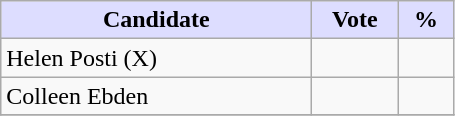<table class="wikitable">
<tr>
<th style="background:#ddf; width:200px;">Candidate</th>
<th style="background:#ddf; width:50px;">Vote</th>
<th style="background:#ddf; width:30px;">%</th>
</tr>
<tr>
<td>Helen Posti (X)</td>
<td></td>
<td></td>
</tr>
<tr>
<td>Colleen Ebden</td>
<td></td>
<td></td>
</tr>
<tr>
</tr>
</table>
